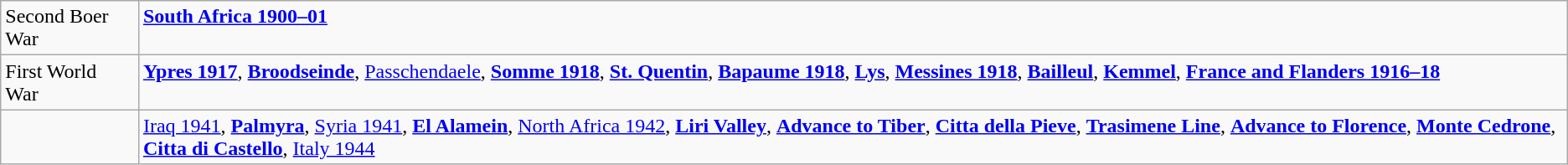<table class="wikitable">
<tr valign=top>
<td>Second Boer War</td>
<td><strong><a href='#'>South Africa 1900–01</a></strong></td>
</tr>
<tr valign=top>
<td>First World War</td>
<td><strong><a href='#'>Ypres 1917</a></strong>, <strong><a href='#'>Broodseinde</a></strong>, <a href='#'>Passchendaele</a>, <strong><a href='#'>Somme 1918</a></strong>, <strong><a href='#'>St. Quentin</a></strong>, <strong><a href='#'>Bapaume 1918</a></strong>, <strong><a href='#'>Lys</a></strong>, <strong><a href='#'>Messines 1918</a></strong>, <strong><a href='#'>Bailleul</a></strong>, <strong><a href='#'>Kemmel</a></strong>, <strong><a href='#'>France and Flanders 1916–18</a></strong></td>
</tr>
<tr valign=top>
<td></td>
<td><a href='#'>Iraq 1941</a>, <strong><a href='#'>Palmyra</a></strong>, <a href='#'>Syria 1941</a>, <strong><a href='#'>El Alamein</a></strong>, <a href='#'>North Africa 1942</a>, <strong><a href='#'>Liri Valley</a></strong>, <strong><a href='#'>Advance to Tiber</a></strong>, <strong><a href='#'>Citta della Pieve</a></strong>, <strong><a href='#'>Trasimene Line</a></strong>, <strong><a href='#'>Advance to Florence</a></strong>, <strong><a href='#'>Monte Cedrone</a></strong>, <strong><a href='#'>Citta di Castello</a></strong>, <a href='#'>Italy 1944</a></td>
</tr>
</table>
